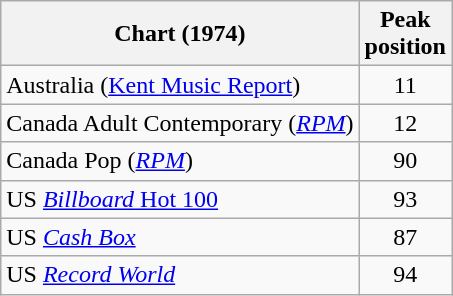<table class="wikitable sortable">
<tr>
<th>Chart (1974)</th>
<th>Peak<br>position</th>
</tr>
<tr>
<td>Australia (<a href='#'>Kent Music Report</a>)</td>
<td align="center">11</td>
</tr>
<tr>
<td>Canada Adult Contemporary (<em><a href='#'>RPM</a></em>)</td>
<td align="center">12</td>
</tr>
<tr>
<td>Canada Pop (<em><a href='#'>RPM</a></em>)</td>
<td align="center">90</td>
</tr>
<tr>
<td>US <a href='#'><em>Billboard</em> Hot 100</a></td>
<td align="center">93</td>
</tr>
<tr>
<td>US <em><a href='#'>Cash Box</a></em></td>
<td align="center">87</td>
</tr>
<tr>
<td>US <em><a href='#'>Record World</a></em></td>
<td align="center">94</td>
</tr>
</table>
